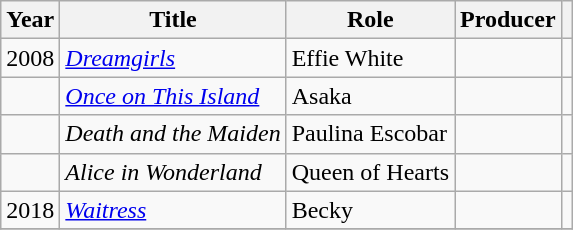<table class="wikitable">
<tr>
<th>Year</th>
<th>Title</th>
<th>Role</th>
<th>Producer</th>
<th></th>
</tr>
<tr>
<td>2008</td>
<td><em><a href='#'>Dreamgirls</a></em></td>
<td>Effie White</td>
<td></td>
<td></td>
</tr>
<tr>
<td></td>
<td><em><a href='#'>Once on This Island</a></em></td>
<td>Asaka</td>
<td></td>
<td></td>
</tr>
<tr>
<td></td>
<td><em>Death and the Maiden</em></td>
<td>Paulina Escobar</td>
<td></td>
<td></td>
</tr>
<tr>
<td></td>
<td><em>Alice in Wonderland</em></td>
<td>Queen of Hearts</td>
<td></td>
<td></td>
</tr>
<tr>
<td>2018</td>
<td><em><a href='#'>Waitress</a></em></td>
<td>Becky</td>
<td></td>
<td></td>
</tr>
<tr>
</tr>
</table>
